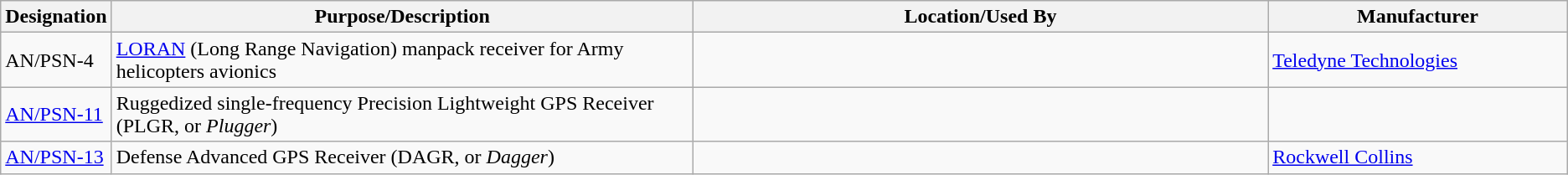<table class="wikitable sortable">
<tr>
<th scope="col">Designation</th>
<th scope="col" style="width: 500px;">Purpose/Description</th>
<th scope="col" style="width: 500px;">Location/Used By</th>
<th scope="col" style="width: 250px;">Manufacturer</th>
</tr>
<tr>
<td>AN/PSN-4</td>
<td><a href='#'>LORAN</a> (Long Range Navigation) manpack receiver for Army helicopters avionics</td>
<td></td>
<td><a href='#'>Teledyne Technologies</a></td>
</tr>
<tr>
<td><a href='#'>AN/PSN-11</a></td>
<td>Ruggedized single-frequency Precision Lightweight GPS Receiver (PLGR, or <em>Plugger</em>)</td>
<td></td>
<td></td>
</tr>
<tr>
<td><a href='#'>AN/PSN-13</a></td>
<td>Defense Advanced GPS Receiver (DAGR, or <em>Dagger</em>)</td>
<td></td>
<td><a href='#'>Rockwell Collins</a></td>
</tr>
</table>
